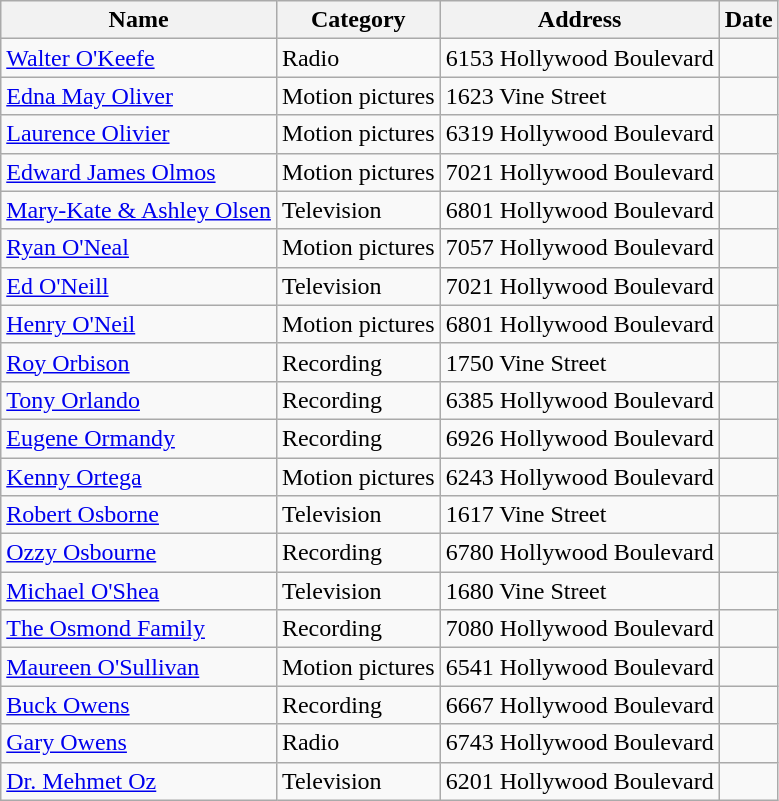<table class="wikitable sortable" style="font-size: 100%;">
<tr>
<th>Name</th>
<th>Category</th>
<th>Address</th>
<th>Date</th>
</tr>
<tr>
<td><a href='#'>Walter O'Keefe</a></td>
<td>Radio</td>
<td>6153 Hollywood Boulevard</td>
<td></td>
</tr>
<tr>
<td><a href='#'>Edna May Oliver</a></td>
<td>Motion pictures</td>
<td>1623 Vine Street</td>
<td></td>
</tr>
<tr>
<td><a href='#'>Laurence Olivier</a></td>
<td>Motion pictures</td>
<td>6319 Hollywood Boulevard</td>
<td></td>
</tr>
<tr>
<td><a href='#'>Edward James Olmos</a></td>
<td>Motion pictures</td>
<td>7021 Hollywood Boulevard</td>
<td></td>
</tr>
<tr>
<td><a href='#'>Mary-Kate & Ashley Olsen</a></td>
<td>Television</td>
<td>6801 Hollywood Boulevard</td>
<td></td>
</tr>
<tr>
<td><a href='#'>Ryan O'Neal</a></td>
<td>Motion pictures</td>
<td>7057 Hollywood Boulevard</td>
<td></td>
</tr>
<tr>
<td><a href='#'>Ed O'Neill</a></td>
<td>Television</td>
<td>7021 Hollywood Boulevard</td>
<td></td>
</tr>
<tr>
<td><a href='#'>Henry O'Neil</a><br></td>
<td>Motion pictures</td>
<td>6801 Hollywood Boulevard</td>
<td></td>
</tr>
<tr>
<td><a href='#'>Roy Orbison</a></td>
<td>Recording</td>
<td>1750 Vine Street</td>
<td></td>
</tr>
<tr>
<td><a href='#'>Tony Orlando</a></td>
<td>Recording</td>
<td>6385 Hollywood Boulevard</td>
<td></td>
</tr>
<tr>
<td><a href='#'>Eugene Ormandy</a></td>
<td>Recording</td>
<td>6926 Hollywood Boulevard</td>
<td></td>
</tr>
<tr>
<td><a href='#'>Kenny Ortega</a></td>
<td>Motion pictures</td>
<td>6243 Hollywood Boulevard</td>
<td></td>
</tr>
<tr>
<td><a href='#'>Robert Osborne</a></td>
<td>Television</td>
<td>1617 Vine Street</td>
<td></td>
</tr>
<tr>
<td><a href='#'>Ozzy Osbourne</a></td>
<td>Recording</td>
<td>6780 Hollywood Boulevard</td>
<td></td>
</tr>
<tr>
<td><a href='#'>Michael O'Shea</a></td>
<td>Television</td>
<td>1680 Vine Street</td>
<td></td>
</tr>
<tr>
<td><a href='#'>The Osmond Family</a></td>
<td>Recording</td>
<td>7080 Hollywood Boulevard</td>
<td></td>
</tr>
<tr>
<td><a href='#'>Maureen O'Sullivan</a></td>
<td>Motion pictures</td>
<td>6541 Hollywood Boulevard</td>
<td></td>
</tr>
<tr>
<td><a href='#'>Buck Owens</a></td>
<td>Recording</td>
<td>6667 Hollywood Boulevard</td>
<td></td>
</tr>
<tr>
<td><a href='#'>Gary Owens</a></td>
<td>Radio</td>
<td>6743 Hollywood Boulevard</td>
<td></td>
</tr>
<tr>
<td><a href='#'>Dr. Mehmet Oz</a></td>
<td>Television</td>
<td>6201 Hollywood Boulevard</td>
<td></td>
</tr>
</table>
